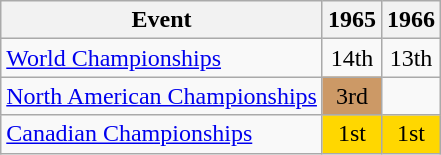<table class="wikitable">
<tr>
<th>Event</th>
<th>1965</th>
<th>1966</th>
</tr>
<tr>
<td><a href='#'>World Championships</a></td>
<td align="center">14th</td>
<td align="center">13th</td>
</tr>
<tr>
<td><a href='#'>North American Championships</a></td>
<td align="center" bgcolor="cc9966">3rd</td>
<td></td>
</tr>
<tr>
<td><a href='#'>Canadian Championships</a></td>
<td align="center" bgcolor="gold">1st</td>
<td align="center" bgcolor="gold">1st</td>
</tr>
</table>
